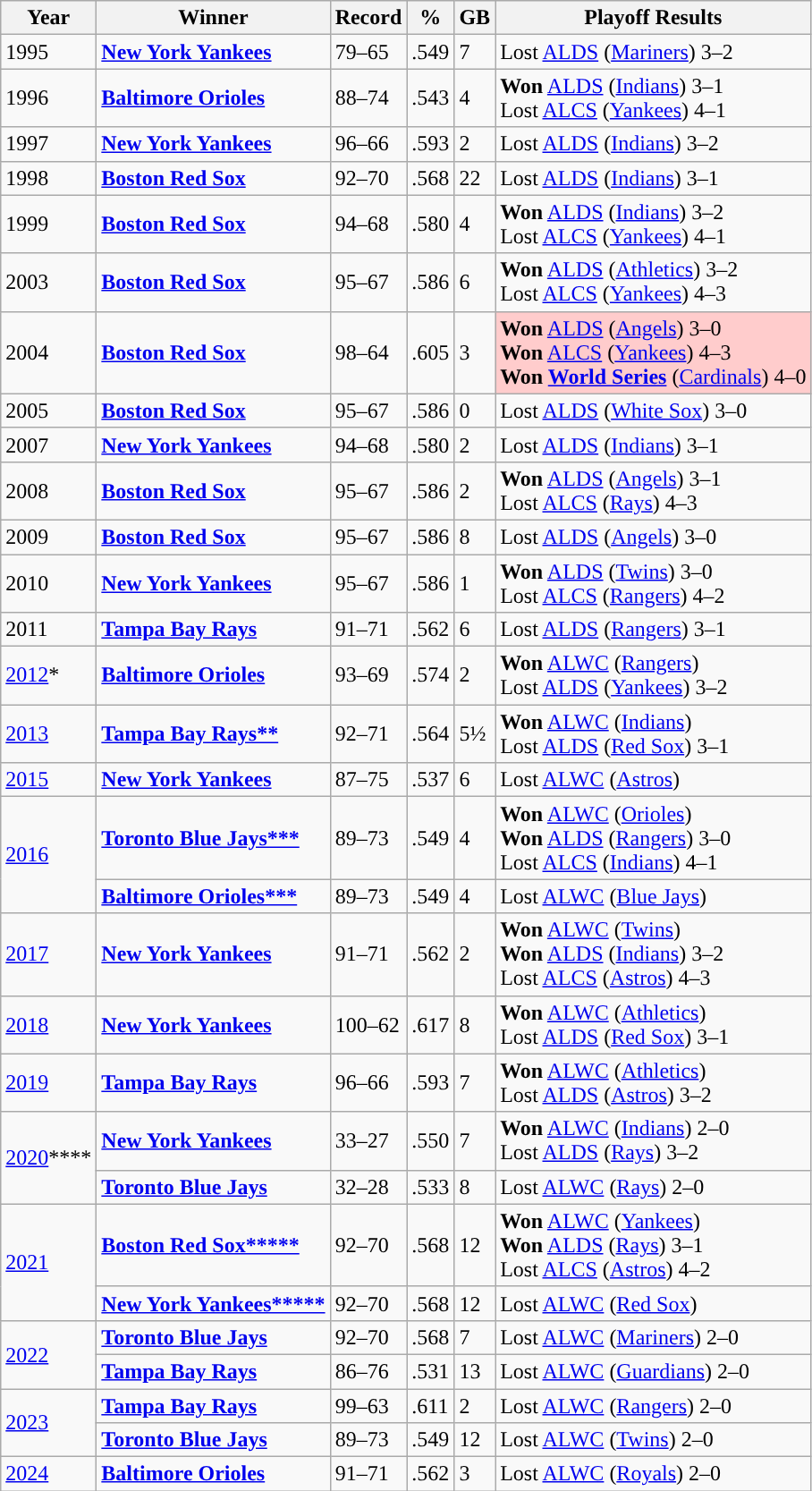<table class="wikitable">
<tr>
<th>Year</th>
<th>Winner</th>
<th>Record</th>
<th>%</th>
<th>GB</th>
<th>Playoff Results</th>
</tr>
<tr>
<td>1995</td>
<td><strong><a href='#'><span>New York Yankees</span></a></strong></td>
<td>79–65</td>
<td>.549</td>
<td>7</td>
<td>Lost <a href='#'>ALDS</a> (<a href='#'>Mariners</a>) 3–2</td>
</tr>
<tr>
<td>1996</td>
<td><strong><a href='#'><span>Baltimore Orioles</span></a></strong></td>
<td>88–74</td>
<td>.543</td>
<td>4</td>
<td><strong>Won</strong> <a href='#'>ALDS</a> (<a href='#'>Indians</a>) 3–1<br>Lost <a href='#'>ALCS</a> (<a href='#'>Yankees</a>) 4–1</td>
</tr>
<tr>
<td>1997</td>
<td><strong><a href='#'><span>New York Yankees</span></a></strong></td>
<td>96–66</td>
<td>.593</td>
<td>2</td>
<td>Lost <a href='#'>ALDS</a> (<a href='#'>Indians</a>) 3–2</td>
</tr>
<tr>
<td>1998</td>
<td><strong><a href='#'><span>Boston Red Sox</span></a></strong></td>
<td>92–70</td>
<td>.568</td>
<td>22</td>
<td>Lost <a href='#'>ALDS</a> (<a href='#'>Indians</a>) 3–1</td>
</tr>
<tr>
<td>1999</td>
<td><strong><a href='#'><span>Boston Red Sox</span></a></strong></td>
<td>94–68</td>
<td>.580</td>
<td>4</td>
<td><strong>Won</strong> <a href='#'>ALDS</a> (<a href='#'>Indians</a>) 3–2<br>Lost <a href='#'>ALCS</a> (<a href='#'>Yankees</a>) 4–1</td>
</tr>
<tr>
<td>2003</td>
<td><strong><a href='#'><span>Boston Red Sox</span></a></strong></td>
<td>95–67</td>
<td>.586</td>
<td>6</td>
<td><strong>Won</strong> <a href='#'>ALDS</a> (<a href='#'>Athletics</a>) 3–2<br>Lost <a href='#'>ALCS</a> (<a href='#'>Yankees</a>) 4–3</td>
</tr>
<tr>
<td>2004</td>
<td><strong><a href='#'><span>Boston Red Sox</span></a></strong></td>
<td>98–64</td>
<td>.605</td>
<td>3</td>
<td bgcolor="#ffcccc"><strong>Won</strong> <a href='#'>ALDS</a> (<a href='#'>Angels</a>) 3–0<br><strong>Won</strong> <a href='#'>ALCS</a> (<a href='#'>Yankees</a>) 4–3<br><strong>Won <a href='#'>World Series</a></strong> (<a href='#'>Cardinals</a>) 4–0</td>
</tr>
<tr>
<td>2005</td>
<td><strong><a href='#'><span>Boston Red Sox</span></a></strong></td>
<td>95–67</td>
<td>.586</td>
<td>0</td>
<td>Lost <a href='#'>ALDS</a> (<a href='#'>White Sox</a>) 3–0</td>
</tr>
<tr>
<td>2007</td>
<td><strong><a href='#'><span>New York Yankees</span></a></strong></td>
<td>94–68</td>
<td>.580</td>
<td>2</td>
<td>Lost <a href='#'>ALDS</a> (<a href='#'>Indians</a>) 3–1</td>
</tr>
<tr>
<td>2008</td>
<td><strong><a href='#'><span>Boston Red Sox</span></a></strong></td>
<td>95–67</td>
<td>.586</td>
<td>2</td>
<td><strong>Won</strong> <a href='#'>ALDS</a> (<a href='#'>Angels</a>) 3–1<br>Lost <a href='#'>ALCS</a> (<a href='#'>Rays</a>) 4–3</td>
</tr>
<tr>
<td>2009</td>
<td><strong><a href='#'><span>Boston Red Sox</span></a></strong></td>
<td>95–67</td>
<td>.586</td>
<td>8</td>
<td>Lost <a href='#'>ALDS</a> (<a href='#'>Angels</a>) 3–0</td>
</tr>
<tr>
<td>2010</td>
<td><strong><a href='#'><span>New York Yankees</span></a></strong></td>
<td>95–67</td>
<td>.586</td>
<td>1</td>
<td><strong>Won</strong> <a href='#'>ALDS</a> (<a href='#'>Twins</a>) 3–0<br>Lost <a href='#'>ALCS</a> (<a href='#'>Rangers</a>) 4–2</td>
</tr>
<tr>
<td>2011</td>
<td><strong><a href='#'><span>Tampa Bay Rays</span></a></strong></td>
<td>91–71</td>
<td>.562</td>
<td>6</td>
<td>Lost <a href='#'>ALDS</a> (<a href='#'>Rangers</a>) 3–1</td>
</tr>
<tr>
<td><a href='#'>2012</a>*</td>
<td><strong><a href='#'><span>Baltimore Orioles</span></a></strong></td>
<td>93–69</td>
<td>.574</td>
<td>2</td>
<td><strong>Won</strong> <a href='#'>ALWC</a> (<a href='#'>Rangers</a>)<br>Lost <a href='#'>ALDS</a> (<a href='#'>Yankees</a>) 3–2</td>
</tr>
<tr>
<td><a href='#'>2013</a></td>
<td><strong><a href='#'><span>Tampa Bay Rays**</span></a></strong></td>
<td>92–71</td>
<td>.564</td>
<td>5½</td>
<td><strong>Won</strong> <a href='#'>ALWC</a> (<a href='#'>Indians</a>)<br>Lost <a href='#'>ALDS</a> (<a href='#'>Red Sox</a>) 3–1</td>
</tr>
<tr>
<td><a href='#'>2015</a></td>
<td><strong><a href='#'><span>New York Yankees</span></a></strong></td>
<td>87–75</td>
<td>.537</td>
<td>6</td>
<td>Lost <a href='#'>ALWC</a> (<a href='#'>Astros</a>)</td>
</tr>
<tr>
<td rowspan=2><a href='#'>2016</a></td>
<td><strong><a href='#'><span>Toronto Blue Jays***</span></a></strong></td>
<td>89–73</td>
<td>.549</td>
<td>4</td>
<td><strong>Won</strong> <a href='#'>ALWC</a> (<a href='#'>Orioles</a>)<br><strong>Won</strong> <a href='#'>ALDS</a> (<a href='#'>Rangers</a>) 3–0<br>Lost <a href='#'>ALCS</a> (<a href='#'>Indians</a>) 4–1</td>
</tr>
<tr>
<td><strong><a href='#'><span>Baltimore Orioles***</span></a></strong></td>
<td>89–73</td>
<td>.549</td>
<td>4</td>
<td>Lost <a href='#'>ALWC</a> (<a href='#'>Blue Jays</a>)</td>
</tr>
<tr>
<td><a href='#'>2017</a></td>
<td><strong><a href='#'><span>New York Yankees</span></a></strong></td>
<td>91–71</td>
<td>.562</td>
<td>2</td>
<td><strong>Won</strong> <a href='#'>ALWC</a> (<a href='#'>Twins</a>)<br><strong>Won</strong> <a href='#'>ALDS</a> (<a href='#'>Indians</a>) 3–2<br>Lost <a href='#'>ALCS</a> (<a href='#'>Astros</a>) 4–3</td>
</tr>
<tr>
<td><a href='#'>2018</a></td>
<td><strong><a href='#'><span>New York Yankees</span></a></strong></td>
<td>100–62</td>
<td>.617</td>
<td>8</td>
<td><strong>Won</strong> <a href='#'>ALWC</a> (<a href='#'>Athletics</a>)<br>Lost <a href='#'>ALDS</a> (<a href='#'>Red Sox</a>) 3–1</td>
</tr>
<tr>
<td><a href='#'>2019</a></td>
<td><strong><a href='#'><span>Tampa Bay Rays</span></a></strong></td>
<td>96–66</td>
<td>.593</td>
<td>7</td>
<td><strong>Won</strong> <a href='#'>ALWC</a> (<a href='#'>Athletics</a>)<br>Lost <a href='#'>ALDS</a> (<a href='#'>Astros</a>) 3–2</td>
</tr>
<tr>
<td rowspan=2><a href='#'>2020</a>****</td>
<td><strong><a href='#'><span>New York Yankees</span></a></strong></td>
<td>33–27</td>
<td>.550</td>
<td>7</td>
<td><strong>Won</strong> <a href='#'>ALWC</a> (<a href='#'>Indians</a>) 2–0<br>Lost <a href='#'>ALDS</a> (<a href='#'>Rays</a>) 3–2</td>
</tr>
<tr>
<td><strong><a href='#'><span>Toronto Blue Jays</span></a></strong></td>
<td>32–28</td>
<td>.533</td>
<td>8</td>
<td>Lost <a href='#'>ALWC</a> (<a href='#'>Rays</a>) 2–0</td>
</tr>
<tr>
<td rowspan=2><a href='#'>2021</a></td>
<td><strong><a href='#'><span>Boston Red Sox*****</span></a></strong></td>
<td>92–70</td>
<td>.568</td>
<td>12</td>
<td><strong>Won</strong> <a href='#'>ALWC</a> (<a href='#'>Yankees</a>)<br><strong>Won</strong> <a href='#'>ALDS</a> (<a href='#'>Rays</a>) 3–1<br>Lost <a href='#'>ALCS</a> (<a href='#'>Astros</a>) 4–2</td>
</tr>
<tr>
<td><strong><a href='#'><span>New York Yankees*****</span></a></strong></td>
<td>92–70</td>
<td>.568</td>
<td>12</td>
<td>Lost <a href='#'>ALWC</a> (<a href='#'>Red Sox</a>)</td>
</tr>
<tr>
<td rowspan=2><a href='#'>2022</a></td>
<td><strong><a href='#'><span>Toronto Blue Jays</span></a></strong></td>
<td>92–70</td>
<td>.568</td>
<td>7</td>
<td>Lost <a href='#'>ALWC</a> (<a href='#'>Mariners</a>) 2–0</td>
</tr>
<tr>
<td><strong><a href='#'><span>Tampa Bay Rays</span></a></strong></td>
<td>86–76</td>
<td>.531</td>
<td>13</td>
<td>Lost <a href='#'>ALWC</a> (<a href='#'>Guardians</a>) 2–0</td>
</tr>
<tr>
<td rowspan=2><a href='#'>2023</a></td>
<td><strong><a href='#'><span>Tampa Bay Rays</span></a></strong></td>
<td>99–63</td>
<td>.611</td>
<td>2</td>
<td>Lost <a href='#'>ALWC</a> (<a href='#'>Rangers</a>) 2–0</td>
</tr>
<tr>
<td><strong><a href='#'><span>Toronto Blue Jays</span></a></strong></td>
<td>89–73</td>
<td>.549</td>
<td>12</td>
<td>Lost <a href='#'>ALWC</a> (<a href='#'>Twins</a>) 2–0</td>
</tr>
<tr>
<td rowspan=1><a href='#'>2024</a></td>
<td><strong><a href='#'><span>Baltimore Orioles</span></a></strong></td>
<td>91–71</td>
<td>.562</td>
<td>3</td>
<td>Lost <a href='#'>ALWC</a> (<a href='#'>Royals</a>) 2–0</td>
</tr>
</table>
